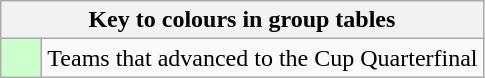<table class="wikitable" style="text-align: center;">
<tr>
<th colspan=2>Key to colours in group tables</th>
</tr>
<tr>
<td style="background:#cfc; width:20px;"></td>
<td align=left>Teams that advanced to the Cup Quarterfinal</td>
</tr>
</table>
